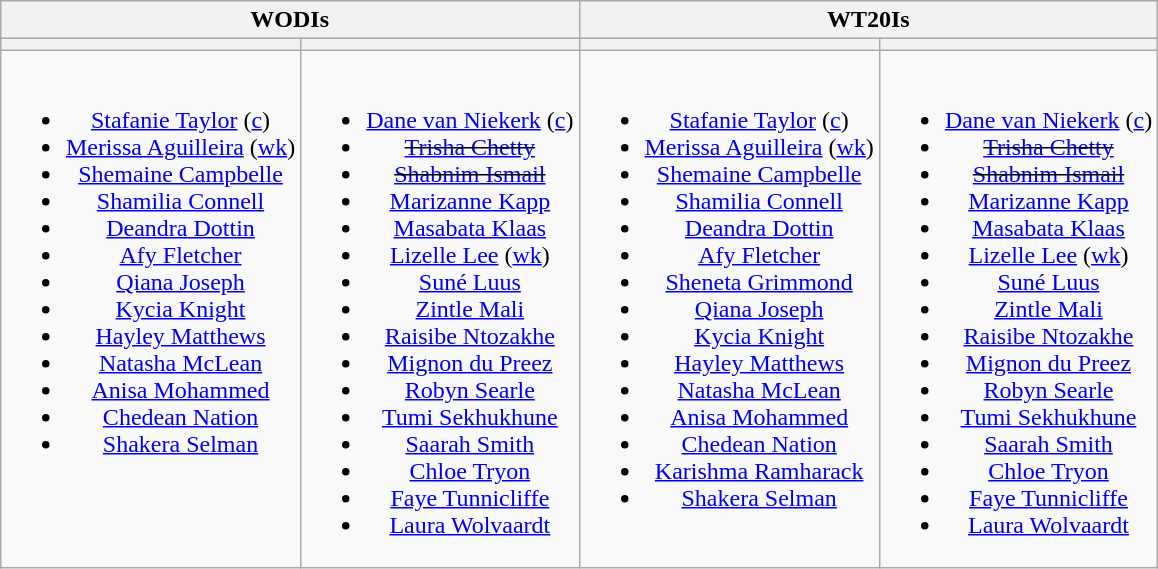<table class="wikitable" style="text-align:center; margin:auto">
<tr>
<th colspan=2>WODIs</th>
<th colspan=2>WT20Is</th>
</tr>
<tr>
<th></th>
<th></th>
<th></th>
<th></th>
</tr>
<tr style="vertical-align:top">
<td><br><ul><li><a href='#'>Stafanie Taylor</a> (<a href='#'>c</a>)</li><li><a href='#'>Merissa Aguilleira</a> (<a href='#'>wk</a>)</li><li><a href='#'>Shemaine Campbelle</a></li><li><a href='#'>Shamilia Connell</a></li><li><a href='#'>Deandra Dottin</a></li><li><a href='#'>Afy Fletcher</a></li><li><a href='#'>Qiana Joseph</a></li><li><a href='#'>Kycia Knight</a></li><li><a href='#'>Hayley Matthews</a></li><li><a href='#'>Natasha McLean</a></li><li><a href='#'>Anisa Mohammed</a></li><li><a href='#'>Chedean Nation</a></li><li><a href='#'>Shakera Selman</a></li></ul></td>
<td><br><ul><li><a href='#'>Dane van Niekerk</a> (<a href='#'>c</a>)</li><li><s><a href='#'>Trisha Chetty</a></s></li><li><s><a href='#'>Shabnim Ismail</a></s></li><li><a href='#'>Marizanne Kapp</a></li><li><a href='#'>Masabata Klaas</a></li><li><a href='#'>Lizelle Lee</a> (<a href='#'>wk</a>)</li><li><a href='#'>Suné Luus</a></li><li><a href='#'>Zintle Mali</a></li><li><a href='#'>Raisibe Ntozakhe</a></li><li><a href='#'>Mignon du Preez</a></li><li><a href='#'>Robyn Searle</a></li><li><a href='#'>Tumi Sekhukhune</a></li><li><a href='#'>Saarah Smith</a></li><li><a href='#'>Chloe Tryon</a></li><li><a href='#'>Faye Tunnicliffe</a></li><li><a href='#'>Laura Wolvaardt</a></li></ul></td>
<td><br><ul><li><a href='#'>Stafanie Taylor</a> (<a href='#'>c</a>)</li><li><a href='#'>Merissa Aguilleira</a> (<a href='#'>wk</a>)</li><li><a href='#'>Shemaine Campbelle</a></li><li><a href='#'>Shamilia Connell</a></li><li><a href='#'>Deandra Dottin</a></li><li><a href='#'>Afy Fletcher</a></li><li><a href='#'>Sheneta Grimmond</a></li><li><a href='#'>Qiana Joseph</a></li><li><a href='#'>Kycia Knight</a></li><li><a href='#'>Hayley Matthews</a></li><li><a href='#'>Natasha McLean</a></li><li><a href='#'>Anisa Mohammed</a></li><li><a href='#'>Chedean Nation</a></li><li><a href='#'>Karishma Ramharack</a></li><li><a href='#'>Shakera Selman</a></li></ul></td>
<td><br><ul><li><a href='#'>Dane van Niekerk</a> (<a href='#'>c</a>)</li><li><s><a href='#'>Trisha Chetty</a></s></li><li><s><a href='#'>Shabnim Ismail</a></s></li><li><a href='#'>Marizanne Kapp</a></li><li><a href='#'>Masabata Klaas</a></li><li><a href='#'>Lizelle Lee</a> (<a href='#'>wk</a>)</li><li><a href='#'>Suné Luus</a></li><li><a href='#'>Zintle Mali</a></li><li><a href='#'>Raisibe Ntozakhe</a></li><li><a href='#'>Mignon du Preez</a></li><li><a href='#'>Robyn Searle</a></li><li><a href='#'>Tumi Sekhukhune</a></li><li><a href='#'>Saarah Smith</a></li><li><a href='#'>Chloe Tryon</a></li><li><a href='#'>Faye Tunnicliffe</a></li><li><a href='#'>Laura Wolvaardt</a></li></ul></td>
</tr>
</table>
